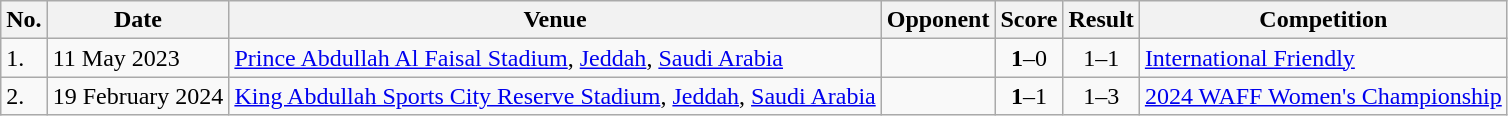<table class="wikitable">
<tr>
<th>No.</th>
<th>Date</th>
<th>Venue</th>
<th>Opponent</th>
<th>Score</th>
<th>Result</th>
<th>Competition</th>
</tr>
<tr>
<td>1.</td>
<td>11 May 2023</td>
<td><a href='#'>Prince Abdullah Al Faisal Stadium</a>, <a href='#'>Jeddah</a>, <a href='#'>Saudi Arabia</a></td>
<td></td>
<td align=center><strong>1</strong>–0</td>
<td align=center>1–1</td>
<td><a href='#'>International Friendly</a></td>
</tr>
<tr>
<td>2.</td>
<td>19 February 2024</td>
<td><a href='#'>King Abdullah Sports City Reserve Stadium</a>, <a href='#'>Jeddah</a>, <a href='#'>Saudi Arabia</a></td>
<td></td>
<td align=center><strong>1</strong>–1</td>
<td align=center>1–3</td>
<td><a href='#'>2024 WAFF Women's Championship</a></td>
</tr>
</table>
